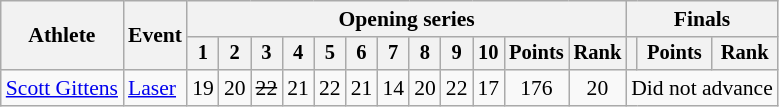<table class=wikitable style=font-size:90%;text-align:center>
<tr>
<th rowspan=2>Athlete</th>
<th rowspan=2>Event</th>
<th colspan=12>Opening series</th>
<th colspan=3>Finals</th>
</tr>
<tr style=font-size:95%>
<th>1</th>
<th>2</th>
<th>3</th>
<th>4</th>
<th>5</th>
<th>6</th>
<th>7</th>
<th>8</th>
<th>9</th>
<th>10</th>
<th>Points</th>
<th>Rank</th>
<th></th>
<th>Points</th>
<th>Rank</th>
</tr>
<tr>
<td align="left"><a href='#'>Scott Gittens</a></td>
<td align="left"><a href='#'>Laser</a></td>
<td>19</td>
<td>20</td>
<td><s>22</s></td>
<td>21</td>
<td>22</td>
<td>21</td>
<td>14</td>
<td>20</td>
<td>22</td>
<td>17</td>
<td>176</td>
<td>20</td>
<td colspan=3>Did not advance</td>
</tr>
</table>
